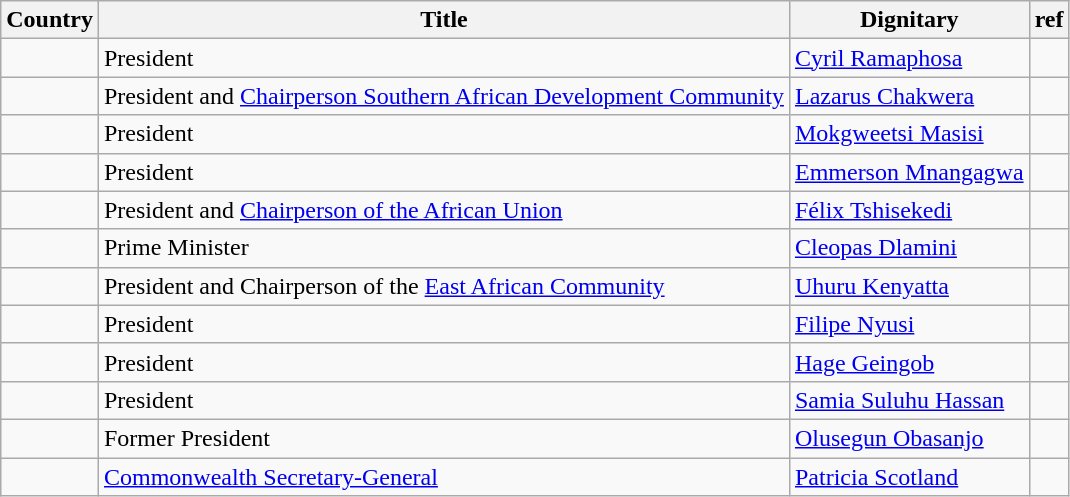<table class="wikitable sortable">
<tr>
<th>Country</th>
<th>Title</th>
<th>Dignitary</th>
<th>ref</th>
</tr>
<tr>
<td></td>
<td>President</td>
<td><a href='#'>Cyril Ramaphosa</a></td>
<td></td>
</tr>
<tr>
<td></td>
<td>President and <a href='#'>Chairperson Southern African Development Community</a></td>
<td><a href='#'>Lazarus Chakwera</a></td>
<td></td>
</tr>
<tr>
<td></td>
<td>President</td>
<td><a href='#'>Mokgweetsi Masisi</a></td>
<td></td>
</tr>
<tr>
<td></td>
<td>President</td>
<td><a href='#'>Emmerson Mnangagwa</a></td>
<td></td>
</tr>
<tr>
<td></td>
<td>President and <a href='#'>Chairperson of the African Union</a></td>
<td><a href='#'>Félix Tshisekedi</a></td>
<td></td>
</tr>
<tr>
<td></td>
<td>Prime Minister</td>
<td><a href='#'>Cleopas Dlamini</a></td>
<td></td>
</tr>
<tr>
<td></td>
<td>President and Chairperson of the <a href='#'>East African Community</a></td>
<td><a href='#'>Uhuru Kenyatta</a></td>
<td></td>
</tr>
<tr>
<td></td>
<td>President</td>
<td><a href='#'>Filipe Nyusi</a></td>
<td></td>
</tr>
<tr>
<td></td>
<td>President</td>
<td><a href='#'>Hage Geingob</a></td>
<td></td>
</tr>
<tr>
<td></td>
<td>President</td>
<td><a href='#'>Samia Suluhu Hassan</a></td>
<td></td>
</tr>
<tr>
<td></td>
<td>Former President</td>
<td><a href='#'>Olusegun Obasanjo</a></td>
<td></td>
</tr>
<tr>
<td></td>
<td><a href='#'>Commonwealth Secretary-General</a></td>
<td><a href='#'>Patricia Scotland</a></td>
<td></td>
</tr>
</table>
